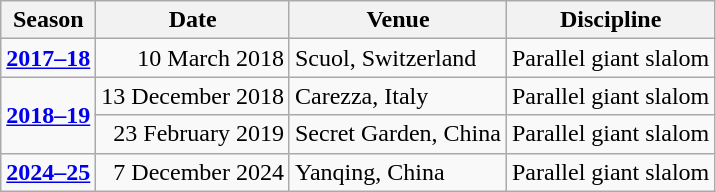<table class="wikitable">
<tr>
<th>Season</th>
<th>Date</th>
<th>Venue</th>
<th>Discipline</th>
</tr>
<tr>
<td><strong><a href='#'>2017–18</a></strong></td>
<td align=right>10 March 2018</td>
<td> Scuol, Switzerland</td>
<td align=center>Parallel giant slalom</td>
</tr>
<tr>
<td rowspan="2"><strong><a href='#'>2018–19</a></strong></td>
<td align=right>13 December 2018</td>
<td> Carezza, Italy</td>
<td align=center>Parallel giant slalom</td>
</tr>
<tr>
<td align=right>23 February 2019</td>
<td> Secret Garden, China</td>
<td align=center>Parallel giant slalom</td>
</tr>
<tr>
<td><strong><a href='#'>2024–25</a></strong></td>
<td align=right>7 December 2024</td>
<td> Yanqing, China</td>
<td align=center>Parallel giant slalom</td>
</tr>
</table>
